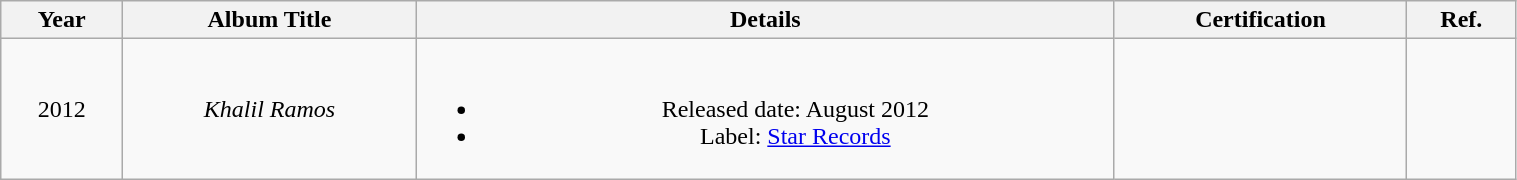<table class="wikitable" style="text-align:center" width=80%>
<tr>
<th>Year</th>
<th>Album Title</th>
<th>Details</th>
<th>Certification</th>
<th>Ref.</th>
</tr>
<tr>
<td>2012</td>
<td><em>Khalil Ramos</em></td>
<td><br><ul><li>Released date: August 2012</li><li>Label: <a href='#'>Star Records</a></li></ul></td>
<td></td>
<td></td>
</tr>
</table>
